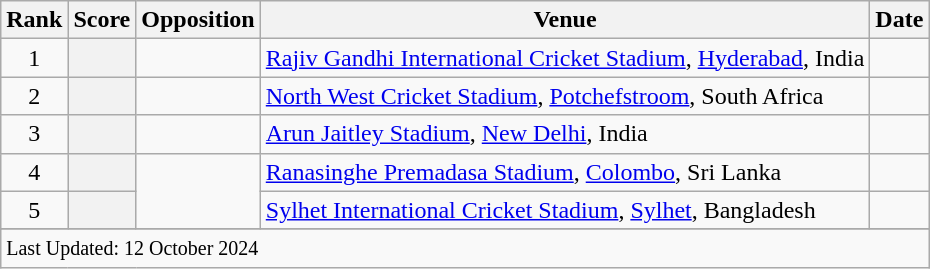<table class="wikitable plainrowheaders sortable">
<tr>
<th scope=col>Rank</th>
<th scope=col>Score</th>
<th scope=col>Opposition</th>
<th scope=col>Venue</th>
<th scope=col>Date</th>
</tr>
<tr>
<td align=center>1</td>
<th scope=row style=text-align:center;></th>
<td></td>
<td><a href='#'>Rajiv Gandhi International Cricket Stadium</a>, <a href='#'>Hyderabad</a>, India</td>
<td></td>
</tr>
<tr>
<td align=center>2</td>
<th scope=row style=text-align:center;></th>
<td></td>
<td><a href='#'>North West Cricket Stadium</a>, <a href='#'>Potchefstroom</a>, South Africa</td>
<td></td>
</tr>
<tr>
<td align=center>3</td>
<th scope=row style=text-align:center;></th>
<td></td>
<td><a href='#'>Arun Jaitley Stadium</a>, <a href='#'>New Delhi</a>, India</td>
<td></td>
</tr>
<tr>
<td align=center>4</td>
<th scope=row style=text-align:center;></th>
<td rowspan=2></td>
<td><a href='#'>Ranasinghe Premadasa Stadium</a>, <a href='#'>Colombo</a>, Sri Lanka</td>
<td></td>
</tr>
<tr>
<td align=center>5</td>
<th scope=row style=text-align:center;></th>
<td><a href='#'>Sylhet International Cricket Stadium</a>, <a href='#'>Sylhet</a>, Bangladesh</td>
<td></td>
</tr>
<tr>
</tr>
<tr class=sortbottom>
<td colspan=5><small>Last Updated: 12 October 2024</small></td>
</tr>
</table>
